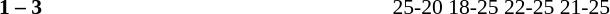<table>
<tr>
<th width=200></th>
<th width=80></th>
<th width=200></th>
<th width=220></th>
</tr>
<tr style=font-size:90%>
<td align=right></td>
<td align=center><strong>1 – 3</strong></td>
<td><strong></strong></td>
<td>25-20 18-25 22-25 21-25</td>
</tr>
</table>
